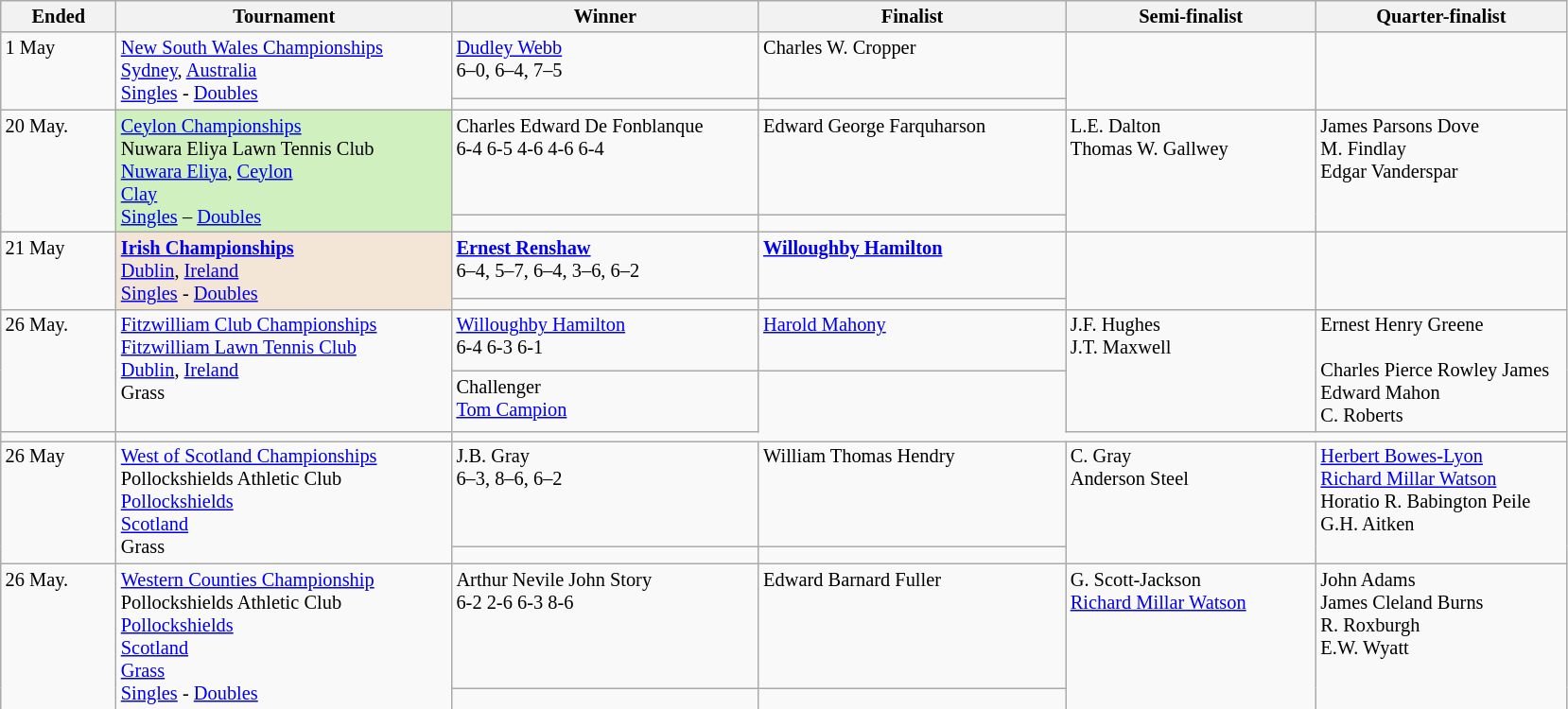<table class="wikitable" style="font-size:85%;">
<tr>
<th width="75">Ended</th>
<th width="230">Tournament</th>
<th width="210">Winner</th>
<th width="210">Finalist</th>
<th width="170">Semi-finalist</th>
<th width="170">Quarter-finalist</th>
</tr>
<tr valign=top>
<td rowspan=2>1 May</td>
<td rowspan=2><a href='#'>New South Wales Championships</a><br><a href='#'>Sydney</a>, <a href='#'>Australia</a><br><a href='#'>Singles</a> - <a href='#'>Doubles</a></td>
<td> <a href='#'>Dudley Webb</a><br>6–0, 6–4, 7–5</td>
<td> Charles W. Cropper<br></td>
<td rowspan=2><br></td>
<td rowspan=2><br><br><br></td>
</tr>
<tr valign=top>
<td></td>
<td></td>
</tr>
<tr valign=top>
<td rowspan=2>20 May.</td>
<td style="background:#d0f0c0" rowspan=2><a href='#'>Ceylon Championships</a><br>Nuwara Eliya Lawn Tennis Club<br><a href='#'>Nuwara Eliya</a>, <a href='#'>Ceylon</a><br><a href='#'>Clay</a><br><a href='#'>Singles</a> – <a href='#'>Doubles</a></td>
<td>  Charles Edward De Fonblanque <br>6-4 6-5 4-6 4-6 6-4</td>
<td> Edward George Farquharson</td>
<td rowspan=2> L.E. Dalton<br> Thomas W. Gallwey</td>
<td rowspan=2> James Parsons Dove<br> M. Findlay<br> Edgar Vanderspar<br></td>
</tr>
<tr valign=top>
<td></td>
<td></td>
</tr>
<tr valign=top>
<td rowspan=2>21 May</td>
<td style="background:#f3e6d7;" rowspan=2><strong><a href='#'>Irish Championships</a></strong><br><a href='#'>Dublin</a>, <a href='#'>Ireland</a><br><a href='#'>Singles</a> - <a href='#'>Doubles</a></td>
<td> <strong><a href='#'>Ernest Renshaw</a></strong><br>6–4, 5–7, 6–4, 3–6, 6–2</td>
<td> <strong><a href='#'>Willoughby Hamilton</a></strong></td>
<td rowspan=2></td>
<td rowspan=2></td>
</tr>
<tr valign=top>
<td></td>
<td></td>
</tr>
<tr valign=top>
<td rowspan=2>26 May.</td>
<td rowspan=2><a href='#'>Fitzwilliam Club Championships</a><br><a href='#'>Fitzwilliam Lawn Tennis Club</a><br> <a href='#'>Dublin</a>, <a href='#'>Ireland</a><br>Grass</td>
<td> <a href='#'>Willoughby Hamilton</a> <br>6-4 6-3 6-1</td>
<td> <a href='#'>Harold Mahony</a></td>
<td rowspan=2> J.F. Hughes<br>  J.T. Maxwell</td>
<td rowspan=2> Ernest Henry Greene <br>  <br> Charles Pierce Rowley James<br>  Edward Mahon <br> C. Roberts</td>
</tr>
<tr valign=top>
<td>Challenger<br> <a href='#'>Tom Campion</a></td>
</tr>
<tr valign=top>
<td></td>
<td></td>
</tr>
<tr valign=top>
<td rowspan=2>26 May</td>
<td rowspan=2><a href='#'>West of Scotland Championships</a><br>Pollockshields Athletic Club<br><a href='#'>Pollockshields</a><br> <a href='#'>Scotland</a><br>Grass</td>
<td> J.B. Gray<br>6–3, 8–6, 6–2</td>
<td> William Thomas Hendry</td>
<td rowspan=2> C. Gray<br> Anderson Steel</td>
<td rowspan=2> <a href='#'>Herbert Bowes-Lyon</a><br> <a href='#'>Richard Millar Watson</a><br> Horatio R. Babington Peile<br> G.H. Aitken</td>
</tr>
<tr valign=top>
<td></td>
<td></td>
</tr>
<tr valign=top>
<td rowspan=2>26 May.</td>
<td rowspan=2><a href='#'>Western Counties Championship</a><br>Pollockshields Athletic Club<br><a href='#'>Pollockshields</a><br> <a href='#'>Scotland</a> <br><a href='#'>Grass</a><br><a href='#'>Singles</a> - <a href='#'>Doubles</a></td>
<td> Arthur Nevile John Story<br> 6-2 2-6 6-3 8-6</td>
<td> Edward Barnard Fuller</td>
<td rowspan=2> G. Scott-Jackson<br> <a href='#'>Richard Millar Watson</a></td>
<td rowspan=2> John Adams<br> James Cleland Burns<br> R. Roxburgh<br> E.W. Wyatt</td>
</tr>
<tr valign=top>
<td></td>
<td></td>
</tr>
<tr valign=top>
</tr>
</table>
